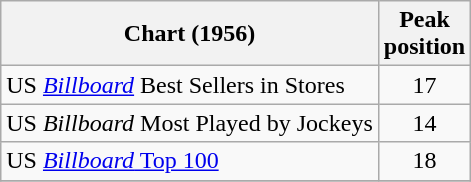<table class="wikitable sortable">
<tr>
<th align="left">Chart (1956)</th>
<th align="left">Peak<br>position</th>
</tr>
<tr>
<td>US <em><a href='#'>Billboard</a></em> Best Sellers in Stores</td>
<td style="text-align:center;">17</td>
</tr>
<tr>
<td>US <em>Billboard</em> Most Played by Jockeys</td>
<td style="text-align:center;">14</td>
</tr>
<tr>
<td>US <a href='#'><em>Billboard</em> Top 100</a></td>
<td style="text-align:center;">18</td>
</tr>
<tr>
</tr>
</table>
